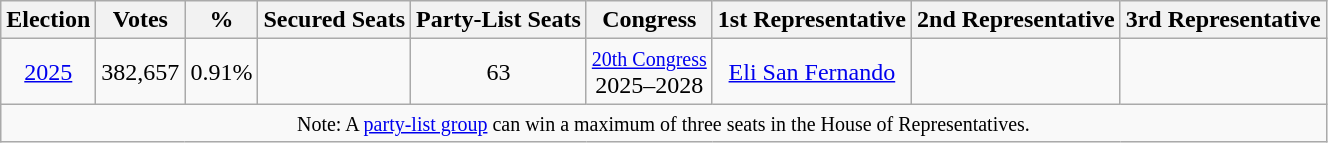<table class="wikitable" style="text-align:center";>
<tr>
<th>Election</th>
<th>Votes</th>
<th>%</th>
<th>Secured Seats</th>
<th>Party-List Seats</th>
<th>Congress</th>
<th>1st Representative</th>
<th>2nd Representative</th>
<th>3rd Representative</th>
</tr>
<tr>
<td><a href='#'>2025</a></td>
<td>382,657</td>
<td>0.91%</td>
<td></td>
<td>63</td>
<td><small><a href='#'>20th Congress</a></small><br>2025–2028</td>
<td><a href='#'>Eli San Fernando</a></td>
<td></td>
<td></td>
</tr>
<tr>
<td colspan="10"><small>Note: A <a href='#'>party-list group</a> can win a maximum of three seats in the House of Representatives.</small></td>
</tr>
</table>
